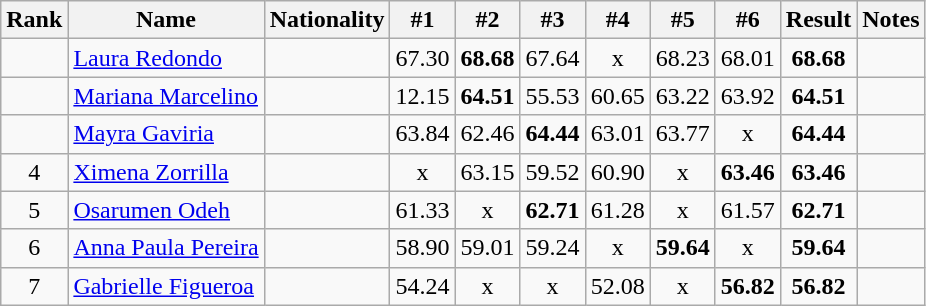<table class="wikitable sortable" style="text-align:center">
<tr>
<th>Rank</th>
<th>Name</th>
<th>Nationality</th>
<th>#1</th>
<th>#2</th>
<th>#3</th>
<th>#4</th>
<th>#5</th>
<th>#6</th>
<th>Result</th>
<th>Notes</th>
</tr>
<tr>
<td></td>
<td align=left><a href='#'>Laura Redondo</a></td>
<td align=left></td>
<td>67.30</td>
<td><strong>68.68</strong></td>
<td>67.64</td>
<td>x</td>
<td>68.23</td>
<td>68.01</td>
<td><strong>68.68</strong></td>
<td></td>
</tr>
<tr>
<td></td>
<td align=left><a href='#'>Mariana Marcelino</a></td>
<td align=left></td>
<td>12.15</td>
<td><strong>64.51</strong></td>
<td>55.53</td>
<td>60.65</td>
<td>63.22</td>
<td>63.92</td>
<td><strong>64.51</strong></td>
<td></td>
</tr>
<tr>
<td></td>
<td align=left><a href='#'>Mayra Gaviria</a></td>
<td align=left></td>
<td>63.84</td>
<td>62.46</td>
<td><strong>64.44</strong></td>
<td>63.01</td>
<td>63.77</td>
<td>x</td>
<td><strong>64.44</strong></td>
<td></td>
</tr>
<tr>
<td>4</td>
<td align=left><a href='#'>Ximena Zorrilla</a></td>
<td align=left></td>
<td>x</td>
<td>63.15</td>
<td>59.52</td>
<td>60.90</td>
<td>x</td>
<td><strong>63.46</strong></td>
<td><strong>63.46</strong></td>
<td></td>
</tr>
<tr>
<td>5</td>
<td align=left><a href='#'>Osarumen Odeh</a></td>
<td align=left></td>
<td>61.33</td>
<td>x</td>
<td><strong>62.71</strong></td>
<td>61.28</td>
<td>x</td>
<td>61.57</td>
<td><strong>62.71</strong></td>
<td></td>
</tr>
<tr>
<td>6</td>
<td align=left><a href='#'>Anna Paula Pereira</a></td>
<td align=left></td>
<td>58.90</td>
<td>59.01</td>
<td>59.24</td>
<td>x</td>
<td><strong>59.64</strong></td>
<td>x</td>
<td><strong>59.64</strong></td>
<td></td>
</tr>
<tr>
<td>7</td>
<td align=left><a href='#'>Gabrielle Figueroa</a></td>
<td align=left></td>
<td>54.24</td>
<td>x</td>
<td>x</td>
<td>52.08</td>
<td>x</td>
<td><strong>56.82</strong></td>
<td><strong>56.82</strong></td>
<td></td>
</tr>
</table>
